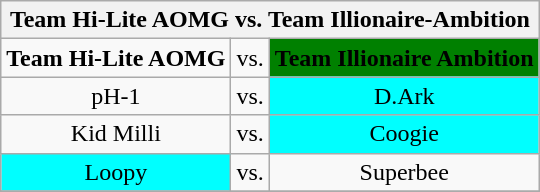<table class="wikitable" border="2" style="text-align:center">
<tr>
<th colspan="3">Team Hi-Lite AOMG vs. Team Illionaire-Ambition</th>
</tr>
<tr>
<td><strong>Team Hi-Lite AOMG</strong></td>
<td>vs.</td>
<td style="background:green"><strong>Team Illionaire Ambition</strong></td>
</tr>
<tr>
<td>pH-1</td>
<td>vs.</td>
<td style="background:aqua">D.Ark</td>
</tr>
<tr>
<td>Kid Milli</td>
<td>vs.</td>
<td style="background:aqua">Coogie</td>
</tr>
<tr>
<td style="background:aqua">Loopy</td>
<td>vs.</td>
<td>Superbee</td>
</tr>
<tr>
</tr>
</table>
